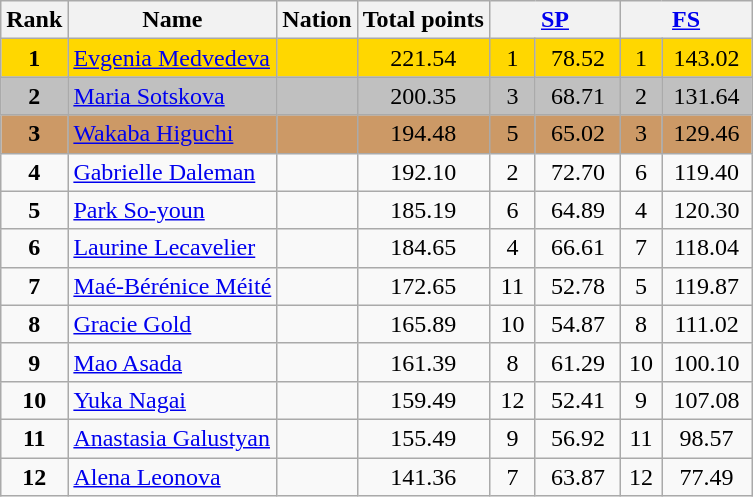<table class="wikitable sortable">
<tr>
<th>Rank</th>
<th>Name</th>
<th>Nation</th>
<th>Total points</th>
<th colspan="2" width="80px"><a href='#'>SP</a></th>
<th colspan="2" width="80px"><a href='#'>FS</a></th>
</tr>
<tr bgcolor="gold">
<td align="center"><strong>1</strong></td>
<td><a href='#'>Evgenia Medvedeva</a></td>
<td></td>
<td align="center">221.54</td>
<td align="center">1</td>
<td align="center">78.52</td>
<td align="center">1</td>
<td align="center">143.02</td>
</tr>
<tr bgcolor="silver">
<td align="center"><strong>2</strong></td>
<td><a href='#'>Maria Sotskova</a></td>
<td></td>
<td align="center">200.35</td>
<td align="center">3</td>
<td align="center">68.71</td>
<td align="center">2</td>
<td align="center">131.64</td>
</tr>
<tr bgcolor="cc9966">
<td align="center"><strong>3</strong></td>
<td><a href='#'>Wakaba Higuchi</a></td>
<td></td>
<td align="center">194.48</td>
<td align="center">5</td>
<td align="center">65.02</td>
<td align="center">3</td>
<td align="center">129.46</td>
</tr>
<tr>
<td align="center"><strong>4</strong></td>
<td><a href='#'>Gabrielle Daleman</a></td>
<td></td>
<td align="center">192.10</td>
<td align="center">2</td>
<td align="center">72.70</td>
<td align="center">6</td>
<td align="center">119.40</td>
</tr>
<tr>
<td align="center"><strong>5</strong></td>
<td><a href='#'>Park So-youn</a></td>
<td></td>
<td align="center">185.19</td>
<td align="center">6</td>
<td align="center">64.89</td>
<td align="center">4</td>
<td align="center">120.30</td>
</tr>
<tr>
<td align="center"><strong>6</strong></td>
<td><a href='#'>Laurine Lecavelier</a></td>
<td></td>
<td align="center">184.65</td>
<td align="center">4</td>
<td align="center">66.61</td>
<td align="center">7</td>
<td align="center">118.04</td>
</tr>
<tr>
<td align="center"><strong>7</strong></td>
<td><a href='#'>Maé-Bérénice Méité</a></td>
<td></td>
<td align="center">172.65</td>
<td align="center">11</td>
<td align="center">52.78</td>
<td align="center">5</td>
<td align="center">119.87</td>
</tr>
<tr>
<td align="center"><strong>8</strong></td>
<td><a href='#'>Gracie Gold</a></td>
<td></td>
<td align="center">165.89</td>
<td align="center">10</td>
<td align="center">54.87</td>
<td align="center">8</td>
<td align="center">111.02</td>
</tr>
<tr>
<td align="center"><strong>9</strong></td>
<td><a href='#'>Mao Asada</a></td>
<td></td>
<td align="center">161.39</td>
<td align="center">8</td>
<td align="center">61.29</td>
<td align="center">10</td>
<td align="center">100.10</td>
</tr>
<tr>
<td align="center"><strong>10</strong></td>
<td><a href='#'>Yuka Nagai</a></td>
<td></td>
<td align="center">159.49</td>
<td align="center">12</td>
<td align="center">52.41</td>
<td align="center">9</td>
<td align="center">107.08</td>
</tr>
<tr>
<td align="center"><strong>11</strong></td>
<td><a href='#'>Anastasia Galustyan</a></td>
<td></td>
<td align="center">155.49</td>
<td align="center">9</td>
<td align="center">56.92</td>
<td align="center">11</td>
<td align="center">98.57</td>
</tr>
<tr>
<td align="center"><strong>12</strong></td>
<td><a href='#'>Alena Leonova</a></td>
<td></td>
<td align="center">141.36</td>
<td align="center">7</td>
<td align="center">63.87</td>
<td align="center">12</td>
<td align="center">77.49</td>
</tr>
</table>
